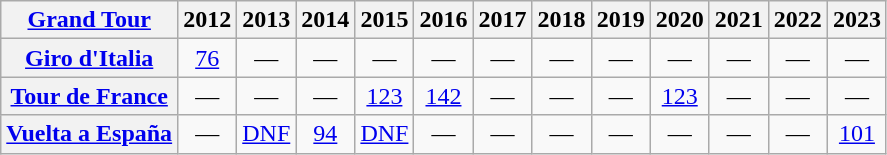<table class="wikitable plainrowheaders">
<tr>
<th scope="col"><a href='#'>Grand Tour</a></th>
<th scope="col">2012</th>
<th scope="col">2013</th>
<th scope="col">2014</th>
<th scope="col">2015</th>
<th scope="col">2016</th>
<th scope="col">2017</th>
<th scope="col">2018</th>
<th scope="col">2019</th>
<th scope="col">2020</th>
<th scope="col">2021</th>
<th scope="col">2022</th>
<th scope="col">2023</th>
</tr>
<tr style="text-align:center;">
<th scope="row"> <a href='#'>Giro d'Italia</a></th>
<td><a href='#'>76</a></td>
<td>—</td>
<td>—</td>
<td>—</td>
<td>—</td>
<td>—</td>
<td>—</td>
<td>—</td>
<td>—</td>
<td>—</td>
<td>—</td>
<td>—</td>
</tr>
<tr style="text-align:center;">
<th scope="row"> <a href='#'>Tour de France</a></th>
<td>—</td>
<td>—</td>
<td>—</td>
<td><a href='#'>123</a></td>
<td><a href='#'>142</a></td>
<td>—</td>
<td>—</td>
<td>—</td>
<td><a href='#'>123</a></td>
<td>—</td>
<td>—</td>
<td>—</td>
</tr>
<tr style="text-align:center;">
<th scope="row"> <a href='#'>Vuelta a España</a></th>
<td>—</td>
<td><a href='#'>DNF</a></td>
<td><a href='#'>94</a></td>
<td><a href='#'>DNF</a></td>
<td>—</td>
<td>—</td>
<td>—</td>
<td>—</td>
<td>—</td>
<td>—</td>
<td>—</td>
<td><a href='#'>101</a></td>
</tr>
</table>
